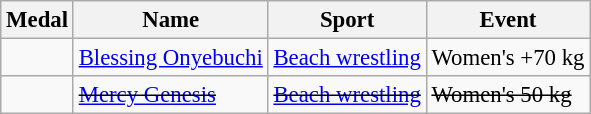<table class="wikitable sortable" style="font-size: 95%;">
<tr>
<th>Medal</th>
<th>Name</th>
<th>Sport</th>
<th>Event</th>
</tr>
<tr>
<td></td>
<td><a href='#'>Blessing Onyebuchi</a></td>
<td><a href='#'>Beach wrestling</a></td>
<td>Women's +70 kg</td>
</tr>
<tr>
<td><s></s></td>
<td><s><a href='#'>Mercy Genesis</a></s></td>
<td><s><a href='#'>Beach wrestling</a></s></td>
<td><s>Women's 50 kg</s></td>
</tr>
</table>
